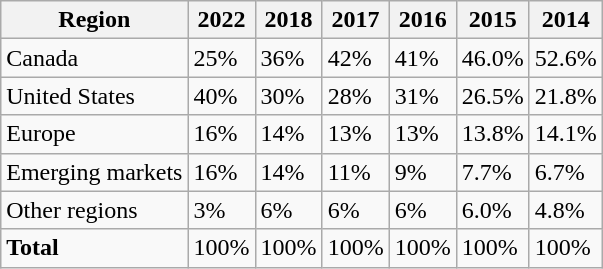<table class="wikitable">
<tr>
<th>Region</th>
<th>2022</th>
<th>2018</th>
<th>2017</th>
<th>2016</th>
<th>2015</th>
<th>2014</th>
</tr>
<tr>
<td>Canada</td>
<td>25%</td>
<td>36%</td>
<td>42%</td>
<td>41%</td>
<td>46.0%</td>
<td>52.6%</td>
</tr>
<tr>
<td>United States</td>
<td>40%</td>
<td>30%</td>
<td>28%</td>
<td>31%</td>
<td>26.5%</td>
<td>21.8%</td>
</tr>
<tr>
<td>Europe</td>
<td>16%</td>
<td>14%</td>
<td>13%</td>
<td>13%</td>
<td>13.8%</td>
<td>14.1%</td>
</tr>
<tr>
<td>Emerging markets</td>
<td>16%</td>
<td>14%</td>
<td>11%</td>
<td>9%</td>
<td>7.7%</td>
<td>6.7%</td>
</tr>
<tr>
<td>Other regions</td>
<td>3%</td>
<td>6%</td>
<td>6%</td>
<td>6%</td>
<td>6.0%</td>
<td>4.8%</td>
</tr>
<tr>
<td><strong>Total</strong></td>
<td>100%</td>
<td>100%</td>
<td>100%</td>
<td>100%</td>
<td>100%</td>
<td>100%</td>
</tr>
</table>
